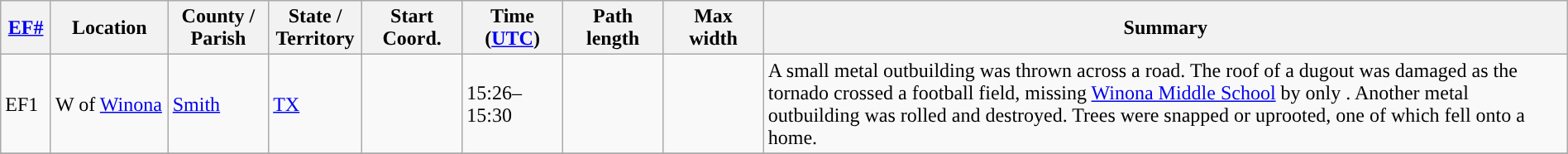<table class="wikitable sortable" style="width:100%;">
<tr>
<th scope="col"  style="width:3%; text-align:center;"><a href='#'>EF#</a></th>
<th scope="col"  style="width:7%; text-align:center;" class="unsortable">Location</th>
<th scope="col"  style="width:6%; text-align:center;" class="unsortable">County / Parish</th>
<th scope="col"  style="width:5%; text-align:center;">State / Territory</th>
<th scope="col"  style="width:6%; text-align:center;">Start Coord.</th>
<th scope="col"  style="width:6%; text-align:center;">Time (<a href='#'>UTC</a>)</th>
<th scope="col"  style="width:6%; text-align:center;">Path length</th>
<th scope="col"  style="width:6%; text-align:center;">Max width</th>
<th scope="col" class="unsortable" style="width:48%; text-align:center;">Summary</th>
</tr>
<tr>
<td>EF1</td>
<td>W of <a href='#'>Winona</a></td>
<td><a href='#'>Smith</a></td>
<td><a href='#'>TX</a></td>
<td></td>
<td>15:26–15:30</td>
<td></td>
<td></td>
<td>A small metal outbuilding was thrown across a road. The roof of a dugout was damaged as the tornado crossed a football field, missing <a href='#'>Winona Middle School</a> by only . Another metal outbuilding was rolled and destroyed. Trees were snapped or uprooted, one of which fell onto a home.</td>
</tr>
<tr>
</tr>
</table>
